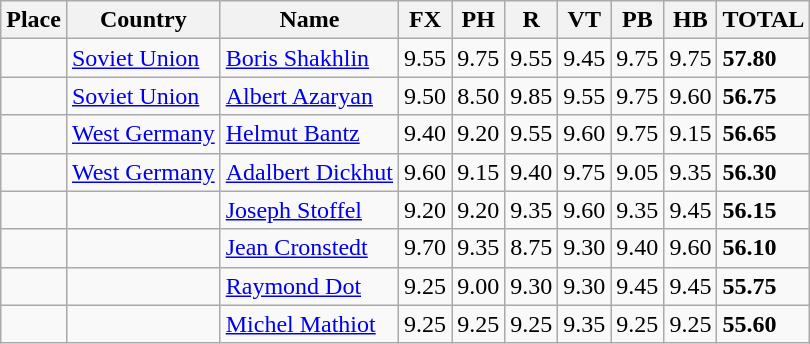<table class="wikitable">
<tr>
<th>Place</th>
<th>Country</th>
<th>Name</th>
<th>FX</th>
<th>PH</th>
<th>R</th>
<th>VT</th>
<th>PB</th>
<th>HB</th>
<th>TOTAL</th>
</tr>
<tr>
<td></td>
<td> <a href='#'>Soviet Union</a></td>
<td><a href='#'>Boris Shakhlin</a></td>
<td>9.55</td>
<td>9.75</td>
<td>9.55</td>
<td>9.45</td>
<td>9.75</td>
<td>9.75</td>
<td><strong>57.80</strong></td>
</tr>
<tr>
<td></td>
<td> <a href='#'>Soviet Union</a></td>
<td><a href='#'>Albert Azaryan</a></td>
<td>9.50</td>
<td>8.50</td>
<td>9.85</td>
<td>9.55</td>
<td>9.75</td>
<td>9.60</td>
<td><strong>56.75</strong></td>
</tr>
<tr>
<td></td>
<td> <a href='#'>West Germany</a></td>
<td><a href='#'>Helmut Bantz</a></td>
<td>9.40</td>
<td>9.20</td>
<td>9.55</td>
<td>9.60</td>
<td>9.75</td>
<td>9.15</td>
<td><strong>56.65</strong></td>
</tr>
<tr>
<td></td>
<td> <a href='#'>West Germany</a></td>
<td><a href='#'>Adalbert Dickhut</a></td>
<td>9.60</td>
<td>9.15</td>
<td>9.40</td>
<td>9.75</td>
<td>9.05</td>
<td>9.35</td>
<td><strong>56.30</strong></td>
</tr>
<tr>
<td></td>
<td></td>
<td><a href='#'>Joseph Stoffel</a></td>
<td>9.20</td>
<td>9.20</td>
<td>9.35</td>
<td>9.60</td>
<td>9.35</td>
<td>9.45</td>
<td><strong>56.15</strong></td>
</tr>
<tr>
<td></td>
<td></td>
<td><a href='#'>Jean Cronstedt</a></td>
<td>9.70</td>
<td>9.35</td>
<td>8.75</td>
<td>9.30</td>
<td>9.40</td>
<td>9.60</td>
<td><strong>56.10</strong></td>
</tr>
<tr>
<td></td>
<td></td>
<td><a href='#'>Raymond Dot</a></td>
<td>9.25</td>
<td>9.00</td>
<td>9.30</td>
<td>9.30</td>
<td>9.45</td>
<td>9.45</td>
<td><strong>55.75</strong></td>
</tr>
<tr>
<td></td>
<td></td>
<td><a href='#'>Michel Mathiot</a></td>
<td>9.25</td>
<td>9.25</td>
<td>9.25</td>
<td>9.35</td>
<td>9.25</td>
<td>9.25</td>
<td><strong>55.60</strong></td>
</tr>
</table>
